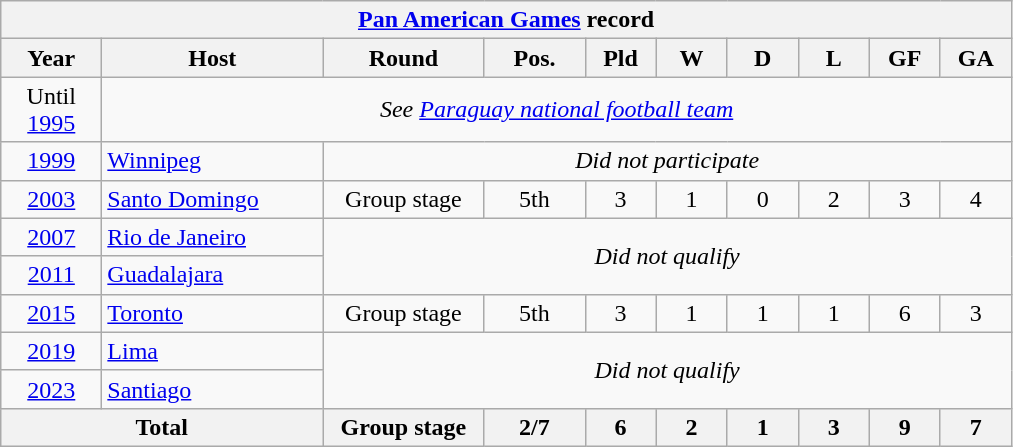<table class="wikitable" style="text-align: center">
<tr>
<th colspan=10><a href='#'>Pan American Games</a> record</th>
</tr>
<tr>
<th width=60px>Year</th>
<th width=140px>Host</th>
<th width=100px>Round</th>
<th width=60px>Pos.</th>
<th width=40px>Pld</th>
<th width=40px>W</th>
<th width=40px>D</th>
<th width=40px>L</th>
<th width=40px>GF</th>
<th width=40px>GA</th>
</tr>
<tr>
<td>Until <a href='#'>1995</a></td>
<td colspan=9><em>See <a href='#'>Paraguay national football team</a></em></td>
</tr>
<tr>
<td><a href='#'>1999</a></td>
<td align=left> <a href='#'>Winnipeg</a></td>
<td colspan=8><em>Did not participate</em></td>
</tr>
<tr>
<td><a href='#'>2003</a></td>
<td align=left> <a href='#'>Santo Domingo</a></td>
<td>Group stage</td>
<td>5th</td>
<td>3</td>
<td>1</td>
<td>0</td>
<td>2</td>
<td>3</td>
<td>4</td>
</tr>
<tr>
<td><a href='#'>2007</a></td>
<td align=left> <a href='#'>Rio de Janeiro</a></td>
<td colspan=8 rowspan=2><em>Did not qualify</em></td>
</tr>
<tr>
<td><a href='#'>2011</a></td>
<td align=left> <a href='#'>Guadalajara</a></td>
</tr>
<tr>
<td><a href='#'>2015</a></td>
<td align=left> <a href='#'>Toronto</a></td>
<td>Group stage</td>
<td>5th</td>
<td>3</td>
<td>1</td>
<td>1</td>
<td>1</td>
<td>6</td>
<td>3</td>
</tr>
<tr>
<td><a href='#'>2019</a></td>
<td align=left> <a href='#'>Lima</a></td>
<td colspan=8 rowspan=2><em>Did not qualify</em></td>
</tr>
<tr>
<td><a href='#'>2023</a></td>
<td align=left> <a href='#'>Santiago</a></td>
</tr>
<tr>
<th colspan=2>Total</th>
<th>Group stage</th>
<th>2/7</th>
<th>6</th>
<th>2</th>
<th>1</th>
<th>3</th>
<th>9</th>
<th>7</th>
</tr>
</table>
